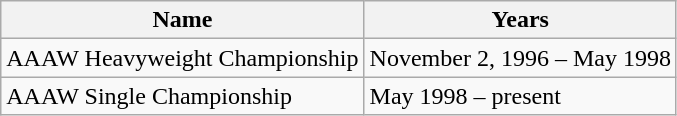<table class="wikitable" border="1">
<tr>
<th>Name</th>
<th>Years</th>
</tr>
<tr>
<td>AAAW Heavyweight Championship</td>
<td>November 2, 1996 – May 1998</td>
</tr>
<tr>
<td>AAAW Single Championship</td>
<td>May 1998 – present</td>
</tr>
</table>
